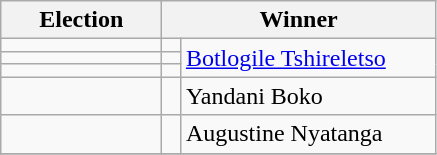<table class=wikitable>
<tr>
<th width=100>Election</th>
<th width=175 colspan=2>Winner</th>
</tr>
<tr>
<td></td>
<td width=5 bgcolor=></td>
<td rowspan=3><a href='#'>Botlogile Tshireletso</a></td>
</tr>
<tr>
<td></td>
<td width=5 bgcolor=></td>
</tr>
<tr>
<td></td>
<td bgcolor=></td>
</tr>
<tr>
<td></td>
<td bgcolor=></td>
<td>Yandani Boko</td>
</tr>
<tr>
<td></td>
<td width=5 bgcolor=></td>
<td>Augustine Nyatanga</td>
</tr>
<tr>
</tr>
</table>
